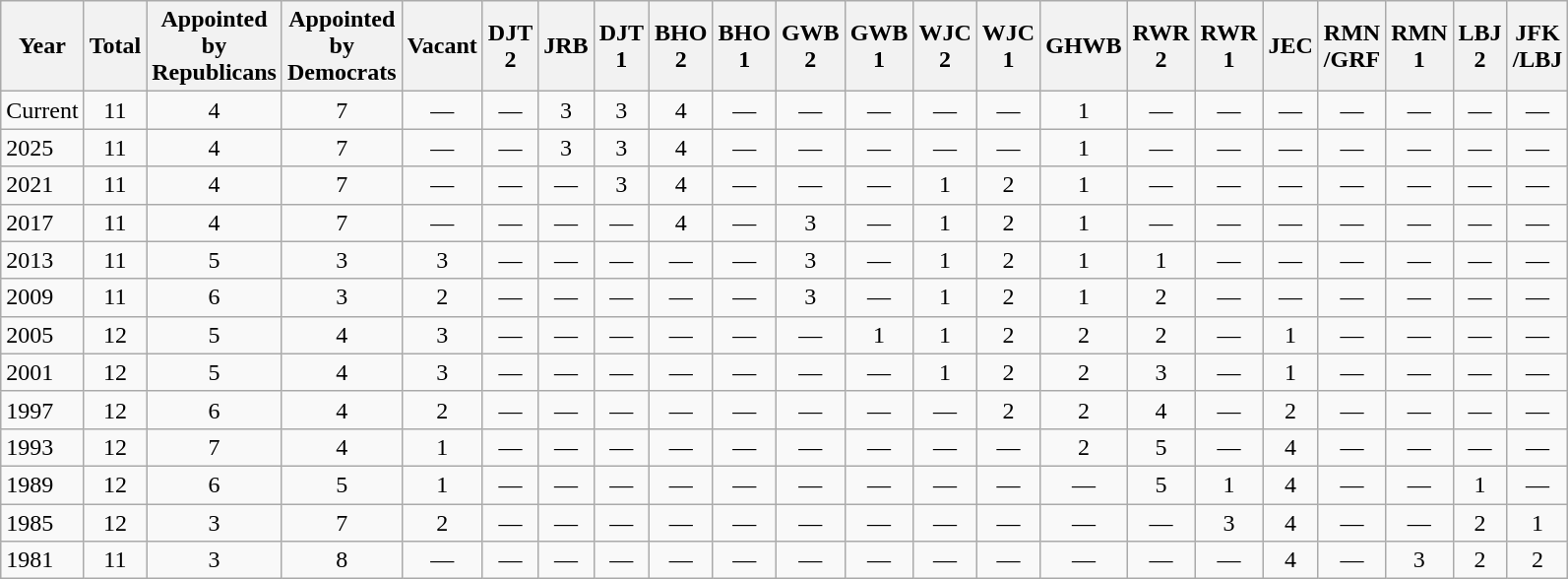<table class="wikitable" style="text-align:center;">
<tr>
<th>Year</th>
<th>Total</th>
<th>Appointed<br>by<br>Republicans</th>
<th>Appointed<br>by<br>Democrats</th>
<th>Vacant</th>
<th>DJT<br>2</th>
<th>JRB</th>
<th>DJT<br>1</th>
<th>BHO<br>2</th>
<th>BHO<br>1</th>
<th>GWB<br>2</th>
<th>GWB<br>1</th>
<th>WJC<br>2</th>
<th>WJC<br>1</th>
<th>GHWB</th>
<th>RWR<br>2</th>
<th>RWR<br>1</th>
<th>JEC</th>
<th>RMN<br>/GRF</th>
<th>RMN<br>1</th>
<th>LBJ<br>2</th>
<th>JFK<br>/LBJ</th>
</tr>
<tr>
<td style="text-align:left;">Current</td>
<td>11</td>
<td>4</td>
<td>7</td>
<td>—</td>
<td>—</td>
<td>3</td>
<td>3</td>
<td>4</td>
<td>—</td>
<td>—</td>
<td>—</td>
<td>—</td>
<td>—</td>
<td>1</td>
<td>—</td>
<td>—</td>
<td>—</td>
<td>—</td>
<td>—</td>
<td>—</td>
<td>—</td>
</tr>
<tr>
<td style="text-align:left;">2025</td>
<td>11</td>
<td>4</td>
<td>7</td>
<td>—</td>
<td>—</td>
<td>3</td>
<td>3</td>
<td>4</td>
<td>—</td>
<td>—</td>
<td>—</td>
<td>—</td>
<td>—</td>
<td>1</td>
<td>—</td>
<td>—</td>
<td>—</td>
<td>—</td>
<td>—</td>
<td>—</td>
<td>—</td>
</tr>
<tr>
<td style="text-align:left;">2021</td>
<td>11</td>
<td>4</td>
<td>7</td>
<td>—</td>
<td>—</td>
<td>—</td>
<td>3</td>
<td>4</td>
<td>—</td>
<td>—</td>
<td>—</td>
<td>1</td>
<td>2</td>
<td>1</td>
<td>—</td>
<td>—</td>
<td>—</td>
<td>—</td>
<td>—</td>
<td>—</td>
<td>—</td>
</tr>
<tr>
<td style="text-align:left;">2017</td>
<td>11</td>
<td>4</td>
<td>7</td>
<td>—</td>
<td>—</td>
<td>—</td>
<td>—</td>
<td>4</td>
<td>—</td>
<td>3</td>
<td>—</td>
<td>1</td>
<td>2</td>
<td>1</td>
<td>—</td>
<td>—</td>
<td>—</td>
<td>—</td>
<td>—</td>
<td>—</td>
<td>—</td>
</tr>
<tr>
<td style="text-align:left;">2013</td>
<td>11</td>
<td>5</td>
<td>3</td>
<td>3</td>
<td>—</td>
<td>—</td>
<td>—</td>
<td>—</td>
<td>—</td>
<td>3</td>
<td>—</td>
<td>1</td>
<td>2</td>
<td>1</td>
<td>1</td>
<td>—</td>
<td>—</td>
<td>—</td>
<td>—</td>
<td>—</td>
<td>—</td>
</tr>
<tr>
<td style="text-align:left;">2009</td>
<td>11</td>
<td>6</td>
<td>3</td>
<td>2</td>
<td>—</td>
<td>—</td>
<td>—</td>
<td>—</td>
<td>—</td>
<td>3</td>
<td>—</td>
<td>1</td>
<td>2</td>
<td>1</td>
<td>2</td>
<td>—</td>
<td>—</td>
<td>—</td>
<td>—</td>
<td>—</td>
<td>—</td>
</tr>
<tr>
<td style="text-align:left;">2005</td>
<td>12</td>
<td>5</td>
<td>4</td>
<td>3</td>
<td>—</td>
<td>—</td>
<td>—</td>
<td>—</td>
<td>—</td>
<td>—</td>
<td>1</td>
<td>1</td>
<td>2</td>
<td>2</td>
<td>2</td>
<td>—</td>
<td>1</td>
<td>—</td>
<td>—</td>
<td>—</td>
<td>—</td>
</tr>
<tr>
<td style="text-align:left;">2001</td>
<td>12</td>
<td>5</td>
<td>4</td>
<td>3</td>
<td>—</td>
<td>—</td>
<td>—</td>
<td>—</td>
<td>—</td>
<td>—</td>
<td>—</td>
<td>1</td>
<td>2</td>
<td>2</td>
<td>3</td>
<td>—</td>
<td>1</td>
<td>—</td>
<td>—</td>
<td>—</td>
<td>—</td>
</tr>
<tr>
<td style="text-align:left;">1997</td>
<td>12</td>
<td>6</td>
<td>4</td>
<td>2</td>
<td>—</td>
<td>—</td>
<td>—</td>
<td>—</td>
<td>—</td>
<td>—</td>
<td>—</td>
<td>—</td>
<td>2</td>
<td>2</td>
<td>4</td>
<td>—</td>
<td>2</td>
<td>—</td>
<td>—</td>
<td>—</td>
<td>—</td>
</tr>
<tr>
<td style="text-align:left;">1993</td>
<td>12</td>
<td>7</td>
<td>4</td>
<td>1</td>
<td>—</td>
<td>—</td>
<td>—</td>
<td>—</td>
<td>—</td>
<td>—</td>
<td>—</td>
<td>—</td>
<td>—</td>
<td>2</td>
<td>5</td>
<td>—</td>
<td>4</td>
<td>—</td>
<td>—</td>
<td>—</td>
<td>—</td>
</tr>
<tr>
<td style="text-align:left;">1989</td>
<td>12</td>
<td>6</td>
<td>5</td>
<td>1</td>
<td>—</td>
<td>—</td>
<td>—</td>
<td>—</td>
<td>—</td>
<td>—</td>
<td>—</td>
<td>—</td>
<td>—</td>
<td>—</td>
<td>5</td>
<td>1</td>
<td>4</td>
<td>—</td>
<td>—</td>
<td>1</td>
<td>—</td>
</tr>
<tr>
<td style="text-align:left;">1985</td>
<td>12</td>
<td>3</td>
<td>7</td>
<td>2</td>
<td>—</td>
<td>—</td>
<td>—</td>
<td>—</td>
<td>—</td>
<td>—</td>
<td>—</td>
<td>—</td>
<td>—</td>
<td>—</td>
<td>—</td>
<td>3</td>
<td>4</td>
<td>—</td>
<td>—</td>
<td>2</td>
<td>1</td>
</tr>
<tr>
<td style="text-align:left;">1981</td>
<td>11</td>
<td>3</td>
<td>8</td>
<td>—</td>
<td>—</td>
<td>—</td>
<td>—</td>
<td>—</td>
<td>—</td>
<td>—</td>
<td>—</td>
<td>—</td>
<td>—</td>
<td>—</td>
<td>—</td>
<td>—</td>
<td>4</td>
<td>—</td>
<td>3</td>
<td>2</td>
<td>2</td>
</tr>
</table>
